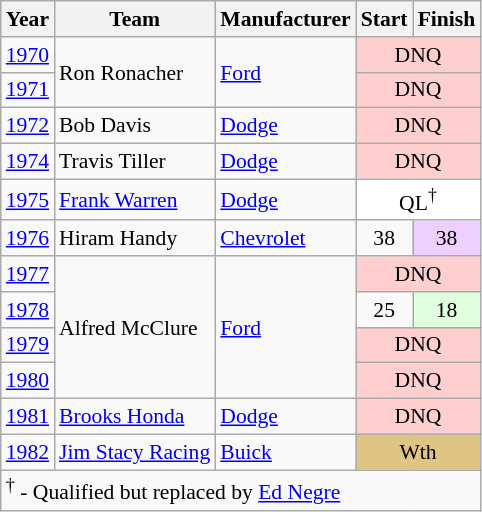<table class="wikitable" style="font-size: 90%;">
<tr>
<th>Year</th>
<th>Team</th>
<th>Manufacturer</th>
<th>Start</th>
<th>Finish</th>
</tr>
<tr>
<td><a href='#'>1970</a></td>
<td rowspan=2>Ron Ronacher</td>
<td rowspan=2><a href='#'>Ford</a></td>
<td align=center colspan=2 style="background:#FFCFCF;">DNQ</td>
</tr>
<tr>
<td><a href='#'>1971</a></td>
<td align=center colspan=2 style="background:#FFCFCF;">DNQ</td>
</tr>
<tr>
<td><a href='#'>1972</a></td>
<td>Bob Davis</td>
<td><a href='#'>Dodge</a></td>
<td align=center colspan=2 style="background:#FFCFCF;">DNQ</td>
</tr>
<tr>
<td><a href='#'>1974</a></td>
<td>Travis Tiller</td>
<td><a href='#'>Dodge</a></td>
<td align=center colspan=2 style="background:#FFCFCF;">DNQ</td>
</tr>
<tr>
<td><a href='#'>1975</a></td>
<td><a href='#'>Frank Warren</a></td>
<td><a href='#'>Dodge</a></td>
<td colspan=2 align=center style="background:#FFFFFF;">QL<sup>†</sup></td>
</tr>
<tr>
<td><a href='#'>1976</a></td>
<td>Hiram Handy</td>
<td><a href='#'>Chevrolet</a></td>
<td align=center>38</td>
<td align=center style="background:#EFCFFF;">38</td>
</tr>
<tr>
<td><a href='#'>1977</a></td>
<td rowspan=4>Alfred McClure</td>
<td rowspan=4><a href='#'>Ford</a></td>
<td align=center colspan=2 style="background:#FFCFCF;">DNQ</td>
</tr>
<tr>
<td><a href='#'>1978</a></td>
<td align=center>25</td>
<td align=center style="background:#DFFFDF;">18</td>
</tr>
<tr>
<td><a href='#'>1979</a></td>
<td align=center colspan=2 style="background:#FFCFCF;">DNQ</td>
</tr>
<tr>
<td><a href='#'>1980</a></td>
<td align=center colspan=2 style="background:#FFCFCF;">DNQ</td>
</tr>
<tr>
<td><a href='#'>1981</a></td>
<td><a href='#'> Brooks Honda</a></td>
<td><a href='#'>Dodge</a></td>
<td align=center colspan=2 style="background:#FFCFCF;">DNQ</td>
</tr>
<tr>
<td><a href='#'>1982</a></td>
<td><a href='#'>Jim Stacy Racing</a></td>
<td><a href='#'>Buick</a></td>
<td align=center colspan=2 style="background:#DFC484;">Wth</td>
</tr>
<tr>
<td colspan=5><sup>†</sup> - Qualified but replaced by <a href='#'>Ed Negre</a></td>
</tr>
</table>
